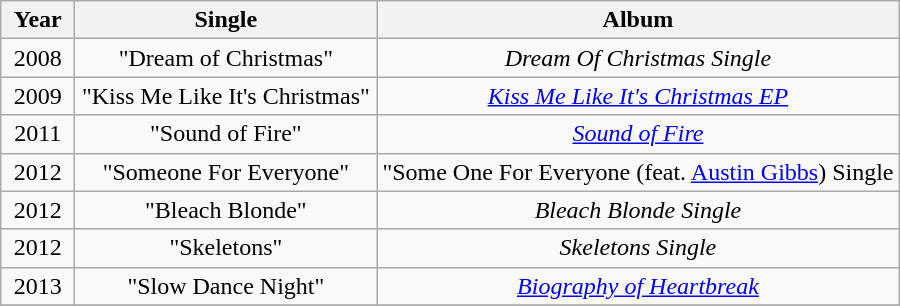<table class="wikitable" style="text-align:center;">
<tr>
<th rowspan="1" width="42">Year</th>
<th rowspan="1" width="194">Single</th>
<th rowspan="1">Album</th>
</tr>
<tr>
<td>2008</td>
<td>"Dream of Christmas"</td>
<td><em>Dream Of Christmas Single</em></td>
</tr>
<tr>
<td>2009</td>
<td>"Kiss Me Like It's Christmas"</td>
<td><em><a href='#'>Kiss Me Like It's Christmas EP</a></em></td>
</tr>
<tr>
<td>2011</td>
<td>"Sound of Fire"</td>
<td><em><a href='#'>Sound of Fire</a></em></td>
</tr>
<tr>
<td>2012</td>
<td>"Someone For Everyone"</td>
<td>"Some One For Everyone (feat. <a href='#'>Austin Gibbs</a>) Single</td>
</tr>
<tr>
<td>2012</td>
<td>"Bleach Blonde"</td>
<td><em>Bleach Blonde Single</em></td>
</tr>
<tr>
<td>2012</td>
<td>"Skeletons"</td>
<td><em>Skeletons Single</em></td>
</tr>
<tr>
<td>2013</td>
<td>"Slow Dance Night"</td>
<td><em><a href='#'>Biography of Heartbreak</a></em></td>
</tr>
<tr>
</tr>
</table>
